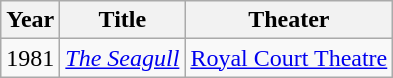<table class="wikitable">
<tr>
<th>Year</th>
<th>Title</th>
<th>Theater</th>
</tr>
<tr>
<td>1981</td>
<td><em><a href='#'>The Seagull</a></em></td>
<td><a href='#'>Royal Court Theatre</a></td>
</tr>
</table>
